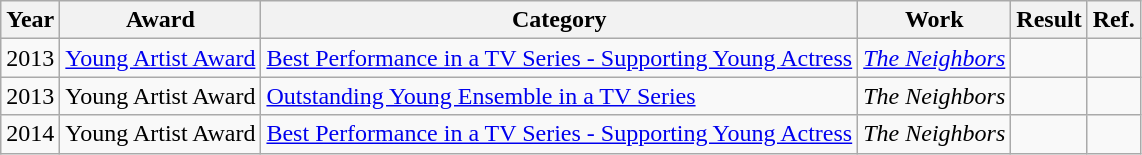<table class="wikitable">
<tr>
<th>Year</th>
<th>Award</th>
<th>Category</th>
<th>Work</th>
<th>Result</th>
<th>Ref.</th>
</tr>
<tr>
<td>2013</td>
<td><a href='#'>Young Artist Award</a></td>
<td><a href='#'>Best Performance in a TV Series - Supporting Young Actress</a></td>
<td><em><a href='#'>The Neighbors</a></em></td>
<td></td>
<td style="text-align:center;"></td>
</tr>
<tr>
<td>2013</td>
<td>Young Artist Award</td>
<td><a href='#'>Outstanding Young Ensemble in a TV Series</a></td>
<td><em>The Neighbors</em></td>
<td></td>
<td style="text-align:center;"></td>
</tr>
<tr>
<td>2014</td>
<td>Young Artist Award</td>
<td><a href='#'>Best Performance in a TV Series - Supporting Young Actress</a></td>
<td><em>The Neighbors</em></td>
<td></td>
<td style="text-align:center;"></td>
</tr>
</table>
